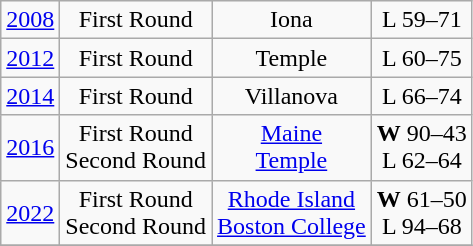<table class="wikitable">
<tr align="center">
<td><a href='#'>2008</a></td>
<td>First Round</td>
<td>Iona</td>
<td>L 59–71</td>
</tr>
<tr align="center">
<td><a href='#'>2012</a></td>
<td>First Round</td>
<td>Temple</td>
<td>L 60–75</td>
</tr>
<tr align="center">
<td><a href='#'>2014</a></td>
<td>First Round</td>
<td>Villanova</td>
<td>L 66–74</td>
</tr>
<tr align="center">
<td><a href='#'>2016</a></td>
<td>First Round<br>Second Round</td>
<td><a href='#'>Maine</a><br><a href='#'>Temple</a></td>
<td><strong>W</strong> 90–43<br>L 62–64</td>
</tr>
<tr align="center">
<td><a href='#'>2022</a></td>
<td>First Round<br>Second Round</td>
<td><a href='#'>Rhode Island</a><br><a href='#'>Boston College</a></td>
<td><strong>W</strong> 61–50<br>L 94–68</td>
</tr>
<tr align="center">
</tr>
</table>
